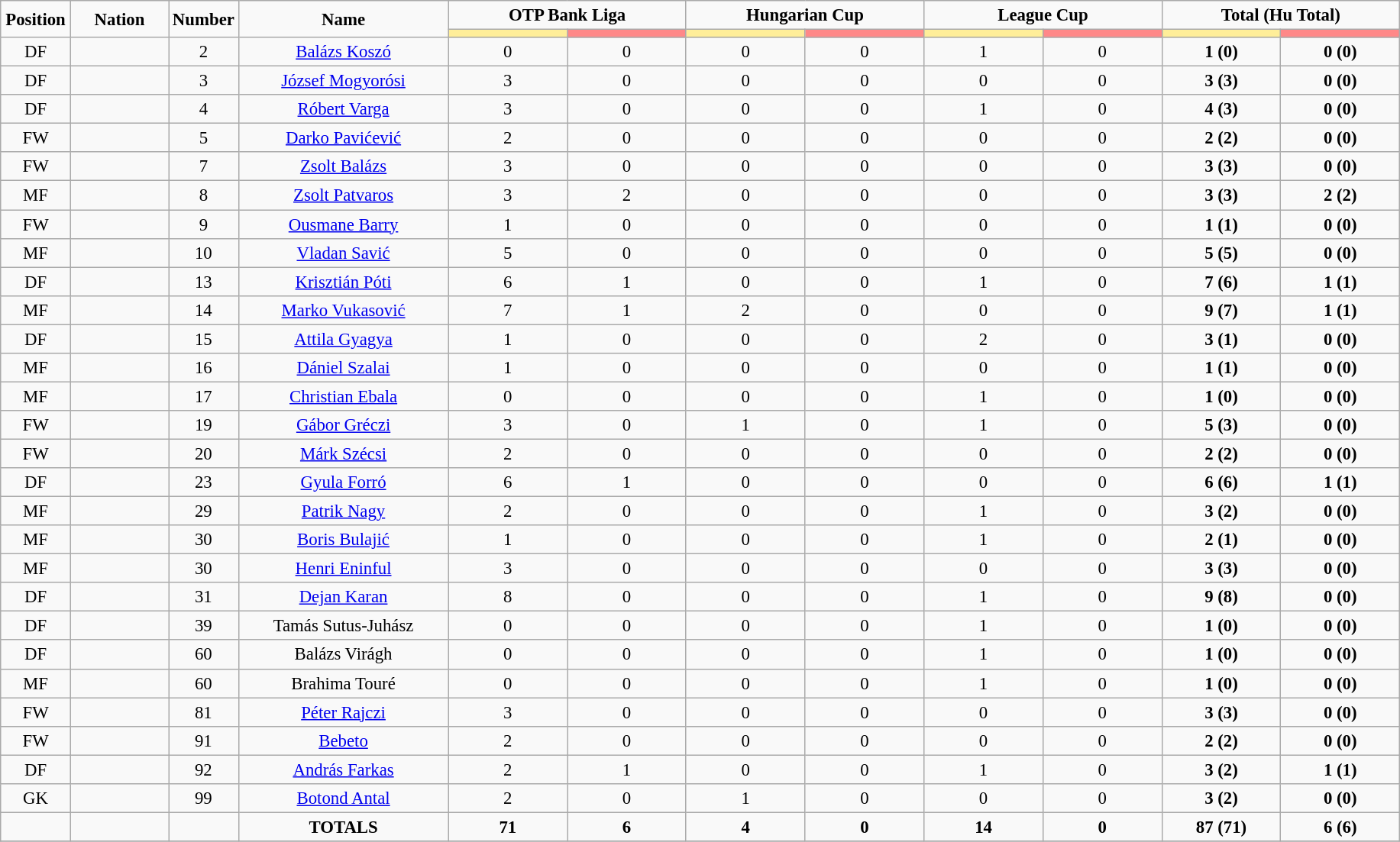<table class="wikitable" style="font-size: 95%; text-align: center;">
<tr>
<td rowspan="2" width="5%" align="center"><strong>Position</strong></td>
<td rowspan="2" width="7%" align="center"><strong>Nation</strong></td>
<td rowspan="2" width="5%" align="center"><strong>Number</strong></td>
<td rowspan="2" width="15%" align="center"><strong>Name</strong></td>
<td colspan="2" align="center"><strong>OTP Bank Liga</strong></td>
<td colspan="2" align="center"><strong>Hungarian Cup</strong></td>
<td colspan="2" align="center"><strong>League Cup</strong></td>
<td colspan="2" align="center"><strong>Total (Hu Total)</strong></td>
</tr>
<tr>
<th width=60 style="background: #FFEE99"></th>
<th width=60 style="background: #FF8888"></th>
<th width=60 style="background: #FFEE99"></th>
<th width=60 style="background: #FF8888"></th>
<th width=60 style="background: #FFEE99"></th>
<th width=60 style="background: #FF8888"></th>
<th width=60 style="background: #FFEE99"></th>
<th width=60 style="background: #FF8888"></th>
</tr>
<tr>
<td>DF</td>
<td></td>
<td>2</td>
<td><a href='#'>Balázs Koszó</a></td>
<td>0</td>
<td>0</td>
<td>0</td>
<td>0</td>
<td>1</td>
<td>0</td>
<td><strong>1 (0)</strong></td>
<td><strong>0 (0)</strong></td>
</tr>
<tr>
<td>DF</td>
<td></td>
<td>3</td>
<td><a href='#'>József Mogyorósi</a></td>
<td>3</td>
<td>0</td>
<td>0</td>
<td>0</td>
<td>0</td>
<td>0</td>
<td><strong>3 (3)</strong></td>
<td><strong>0 (0)</strong></td>
</tr>
<tr>
<td>DF</td>
<td></td>
<td>4</td>
<td><a href='#'>Róbert Varga</a></td>
<td>3</td>
<td>0</td>
<td>0</td>
<td>0</td>
<td>1</td>
<td>0</td>
<td><strong>4 (3)</strong></td>
<td><strong>0 (0)</strong></td>
</tr>
<tr>
<td>FW</td>
<td></td>
<td>5</td>
<td><a href='#'>Darko Pavićević</a></td>
<td>2</td>
<td>0</td>
<td>0</td>
<td>0</td>
<td>0</td>
<td>0</td>
<td><strong>2 (2)</strong></td>
<td><strong>0 (0)</strong></td>
</tr>
<tr>
<td>FW</td>
<td></td>
<td>7</td>
<td><a href='#'>Zsolt Balázs</a></td>
<td>3</td>
<td>0</td>
<td>0</td>
<td>0</td>
<td>0</td>
<td>0</td>
<td><strong>3 (3)</strong></td>
<td><strong>0 (0)</strong></td>
</tr>
<tr>
<td>MF</td>
<td></td>
<td>8</td>
<td><a href='#'>Zsolt Patvaros</a></td>
<td>3</td>
<td>2</td>
<td>0</td>
<td>0</td>
<td>0</td>
<td>0</td>
<td><strong>3 (3)</strong></td>
<td><strong>2 (2)</strong></td>
</tr>
<tr>
<td>FW</td>
<td></td>
<td>9</td>
<td><a href='#'>Ousmane Barry</a></td>
<td>1</td>
<td>0</td>
<td>0</td>
<td>0</td>
<td>0</td>
<td>0</td>
<td><strong>1 (1)</strong></td>
<td><strong>0 (0)</strong></td>
</tr>
<tr>
<td>MF</td>
<td></td>
<td>10</td>
<td><a href='#'>Vladan Savić</a></td>
<td>5</td>
<td>0</td>
<td>0</td>
<td>0</td>
<td>0</td>
<td>0</td>
<td><strong>5 (5)</strong></td>
<td><strong>0 (0)</strong></td>
</tr>
<tr>
<td>DF</td>
<td></td>
<td>13</td>
<td><a href='#'>Krisztián Póti</a></td>
<td>6</td>
<td>1</td>
<td>0</td>
<td>0</td>
<td>1</td>
<td>0</td>
<td><strong>7 (6)</strong></td>
<td><strong>1 (1)</strong></td>
</tr>
<tr>
<td>MF</td>
<td></td>
<td>14</td>
<td><a href='#'>Marko Vukasović</a></td>
<td>7</td>
<td>1</td>
<td>2</td>
<td>0</td>
<td>0</td>
<td>0</td>
<td><strong>9 (7)</strong></td>
<td><strong>1 (1)</strong></td>
</tr>
<tr>
<td>DF</td>
<td></td>
<td>15</td>
<td><a href='#'>Attila Gyagya</a></td>
<td>1</td>
<td>0</td>
<td>0</td>
<td>0</td>
<td>2</td>
<td>0</td>
<td><strong>3 (1)</strong></td>
<td><strong>0 (0)</strong></td>
</tr>
<tr>
<td>MF</td>
<td></td>
<td>16</td>
<td><a href='#'>Dániel Szalai</a></td>
<td>1</td>
<td>0</td>
<td>0</td>
<td>0</td>
<td>0</td>
<td>0</td>
<td><strong>1 (1)</strong></td>
<td><strong>0 (0)</strong></td>
</tr>
<tr>
<td>MF</td>
<td></td>
<td>17</td>
<td><a href='#'>Christian Ebala</a></td>
<td>0</td>
<td>0</td>
<td>0</td>
<td>0</td>
<td>1</td>
<td>0</td>
<td><strong>1 (0)</strong></td>
<td><strong>0 (0)</strong></td>
</tr>
<tr>
<td>FW</td>
<td></td>
<td>19</td>
<td><a href='#'>Gábor Gréczi</a></td>
<td>3</td>
<td>0</td>
<td>1</td>
<td>0</td>
<td>1</td>
<td>0</td>
<td><strong>5 (3)</strong></td>
<td><strong>0 (0)</strong></td>
</tr>
<tr>
<td>FW</td>
<td></td>
<td>20</td>
<td><a href='#'>Márk Szécsi</a></td>
<td>2</td>
<td>0</td>
<td>0</td>
<td>0</td>
<td>0</td>
<td>0</td>
<td><strong>2 (2)</strong></td>
<td><strong>0 (0)</strong></td>
</tr>
<tr>
<td>DF</td>
<td></td>
<td>23</td>
<td><a href='#'>Gyula Forró</a></td>
<td>6</td>
<td>1</td>
<td>0</td>
<td>0</td>
<td>0</td>
<td>0</td>
<td><strong>6 (6)</strong></td>
<td><strong>1 (1)</strong></td>
</tr>
<tr>
<td>MF</td>
<td></td>
<td>29</td>
<td><a href='#'>Patrik Nagy</a></td>
<td>2</td>
<td>0</td>
<td>0</td>
<td>0</td>
<td>1</td>
<td>0</td>
<td><strong>3 (2)</strong></td>
<td><strong>0 (0)</strong></td>
</tr>
<tr>
<td>MF</td>
<td></td>
<td>30</td>
<td><a href='#'>Boris Bulajić</a></td>
<td>1</td>
<td>0</td>
<td>0</td>
<td>0</td>
<td>1</td>
<td>0</td>
<td><strong>2 (1)</strong></td>
<td><strong>0 (0)</strong></td>
</tr>
<tr>
<td>MF</td>
<td></td>
<td>30</td>
<td><a href='#'>Henri Eninful</a></td>
<td>3</td>
<td>0</td>
<td>0</td>
<td>0</td>
<td>0</td>
<td>0</td>
<td><strong>3 (3)</strong></td>
<td><strong>0 (0)</strong></td>
</tr>
<tr>
<td>DF</td>
<td></td>
<td>31</td>
<td><a href='#'>Dejan Karan</a></td>
<td>8</td>
<td>0</td>
<td>0</td>
<td>0</td>
<td>1</td>
<td>0</td>
<td><strong>9 (8)</strong></td>
<td><strong>0 (0)</strong></td>
</tr>
<tr>
<td>DF</td>
<td></td>
<td>39</td>
<td>Tamás Sutus-Juhász</td>
<td>0</td>
<td>0</td>
<td>0</td>
<td>0</td>
<td>1</td>
<td>0</td>
<td><strong>1 (0)</strong></td>
<td><strong>0 (0)</strong></td>
</tr>
<tr>
<td>DF</td>
<td></td>
<td>60</td>
<td>Balázs Virágh</td>
<td>0</td>
<td>0</td>
<td>0</td>
<td>0</td>
<td>1</td>
<td>0</td>
<td><strong>1 (0)</strong></td>
<td><strong>0 (0)</strong></td>
</tr>
<tr>
<td>MF</td>
<td></td>
<td>60</td>
<td>Brahima Touré</td>
<td>0</td>
<td>0</td>
<td>0</td>
<td>0</td>
<td>1</td>
<td>0</td>
<td><strong>1 (0)</strong></td>
<td><strong>0 (0)</strong></td>
</tr>
<tr>
<td>FW</td>
<td></td>
<td>81</td>
<td><a href='#'>Péter Rajczi</a></td>
<td>3</td>
<td>0</td>
<td>0</td>
<td>0</td>
<td>0</td>
<td>0</td>
<td><strong>3 (3)</strong></td>
<td><strong>0 (0)</strong></td>
</tr>
<tr>
<td>FW</td>
<td></td>
<td>91</td>
<td><a href='#'>Bebeto</a></td>
<td>2</td>
<td>0</td>
<td>0</td>
<td>0</td>
<td>0</td>
<td>0</td>
<td><strong>2 (2)</strong></td>
<td><strong>0 (0)</strong></td>
</tr>
<tr>
<td>DF</td>
<td></td>
<td>92</td>
<td><a href='#'>András Farkas</a></td>
<td>2</td>
<td>1</td>
<td>0</td>
<td>0</td>
<td>1</td>
<td>0</td>
<td><strong>3 (2)</strong></td>
<td><strong>1 (1)</strong></td>
</tr>
<tr>
<td>GK</td>
<td></td>
<td>99</td>
<td><a href='#'>Botond Antal</a></td>
<td>2</td>
<td>0</td>
<td>1</td>
<td>0</td>
<td>0</td>
<td>0</td>
<td><strong>3 (2)</strong></td>
<td><strong>0 (0)</strong></td>
</tr>
<tr>
<td></td>
<td></td>
<td></td>
<td><strong>TOTALS</strong></td>
<td><strong>71</strong></td>
<td><strong>6</strong></td>
<td><strong>4</strong></td>
<td><strong>0</strong></td>
<td><strong>14</strong></td>
<td><strong>0</strong></td>
<td><strong>87 (71)</strong></td>
<td><strong>6 (6)</strong></td>
</tr>
<tr>
</tr>
</table>
